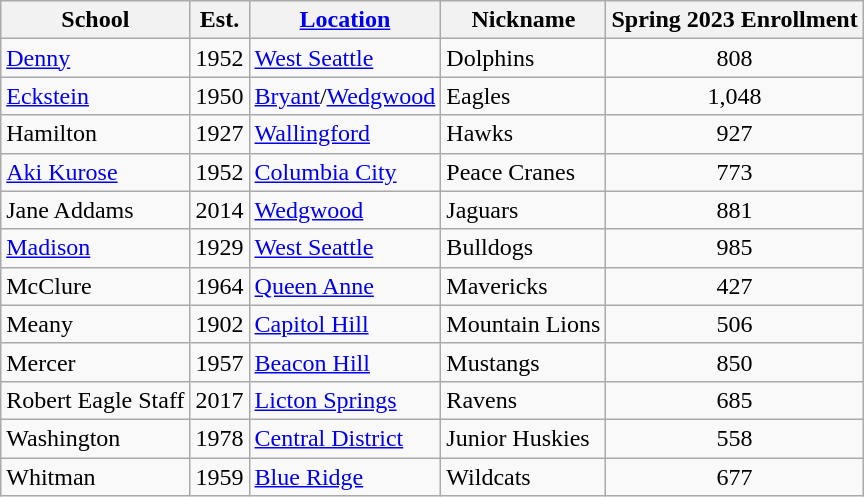<table class="wikitable sortable">
<tr>
<th>School</th>
<th align="center">Est.</th>
<th><a href='#'>Location</a></th>
<th>Nickname</th>
<th>Spring 2023 Enrollment</th>
</tr>
<tr>
<td><a href='#'>Denny</a></td>
<td align="center">1952</td>
<td><a href='#'>West Seattle</a></td>
<td>Dolphins</td>
<td align="center">808</td>
</tr>
<tr>
<td><a href='#'>Eckstein</a></td>
<td align="center">1950</td>
<td><a href='#'>Bryant</a>/<a href='#'>Wedgwood</a></td>
<td>Eagles</td>
<td align="center">1,048</td>
</tr>
<tr>
<td>Hamilton</td>
<td align="center">1927</td>
<td><a href='#'>Wallingford</a></td>
<td>Hawks</td>
<td align="center">927</td>
</tr>
<tr>
<td><a href='#'>Aki Kurose</a></td>
<td align="center">1952</td>
<td><a href='#'>Columbia City</a></td>
<td>Peace Cranes</td>
<td align="center">773</td>
</tr>
<tr>
<td>Jane Addams</td>
<td align="center">2014</td>
<td><a href='#'>Wedgwood</a></td>
<td>Jaguars</td>
<td align="center">881</td>
</tr>
<tr>
<td><a href='#'>Madison</a></td>
<td align="center">1929</td>
<td><a href='#'>West Seattle</a></td>
<td>Bulldogs</td>
<td align="center">985</td>
</tr>
<tr>
<td>McClure</td>
<td align="center">1964</td>
<td><a href='#'>Queen Anne</a></td>
<td>Mavericks</td>
<td align="center">427</td>
</tr>
<tr>
<td>Meany</td>
<td align="center">1902</td>
<td><a href='#'>Capitol Hill</a></td>
<td>Mountain Lions</td>
<td align="center">506</td>
</tr>
<tr>
<td>Mercer</td>
<td align="center">1957</td>
<td><a href='#'>Beacon Hill</a></td>
<td>Mustangs</td>
<td align="center">850</td>
</tr>
<tr>
<td>Robert Eagle Staff</td>
<td align="center">2017</td>
<td><a href='#'>Licton Springs</a></td>
<td>Ravens</td>
<td align="center">685</td>
</tr>
<tr>
<td>Washington</td>
<td align="center">1978</td>
<td><a href='#'>Central District</a></td>
<td>Junior Huskies</td>
<td align="center">558</td>
</tr>
<tr>
<td>Whitman</td>
<td align="center">1959</td>
<td><a href='#'>Blue Ridge</a></td>
<td>Wildcats</td>
<td align="center">677</td>
</tr>
</table>
